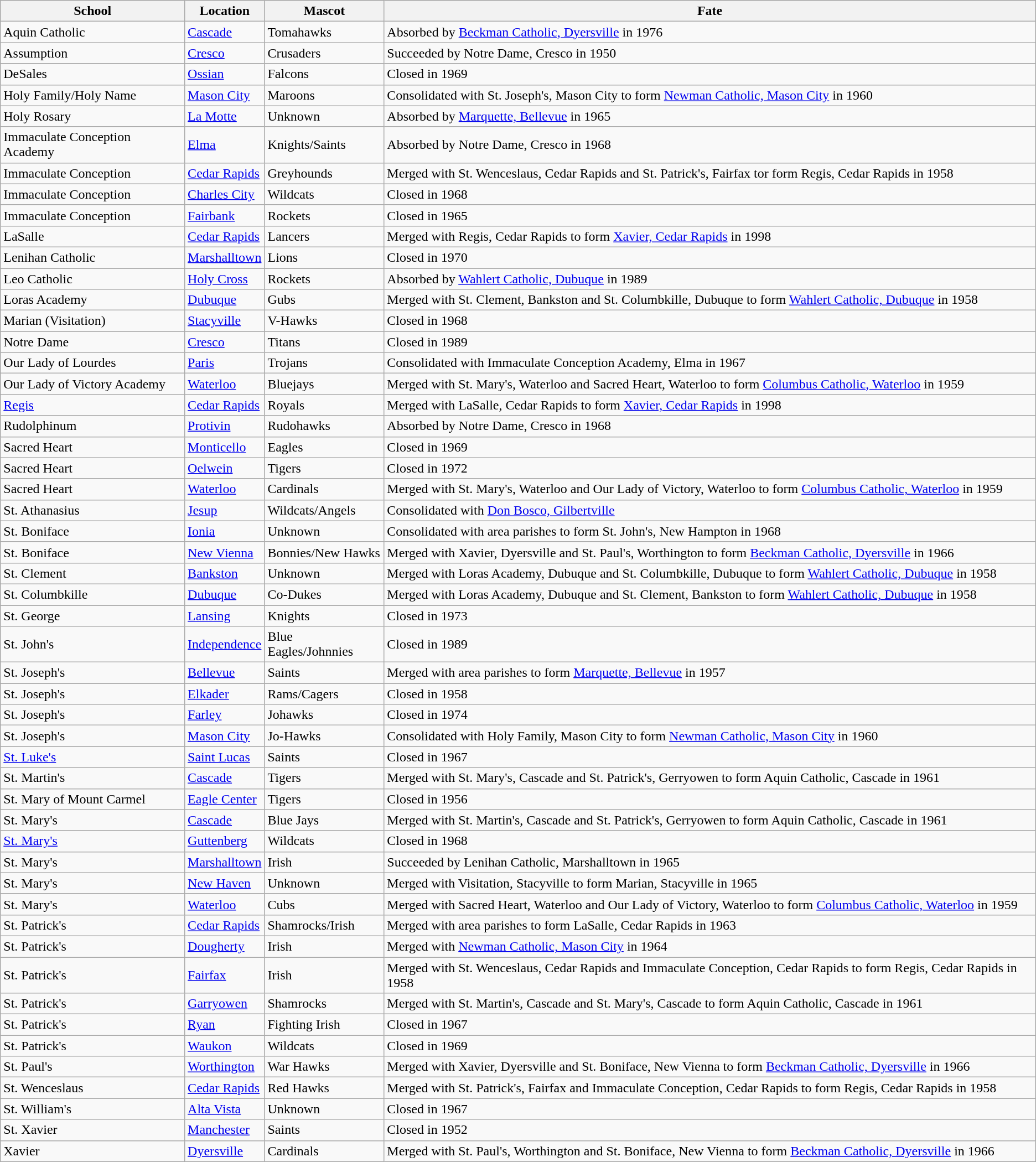<table class="wikitable" border="1">
<tr>
<th>School</th>
<th>Location</th>
<th>Mascot</th>
<th>Fate</th>
</tr>
<tr>
<td>Aquin Catholic</td>
<td><a href='#'>Cascade</a></td>
<td>Tomahawks</td>
<td>Absorbed by <a href='#'>Beckman Catholic, Dyersville</a> in 1976</td>
</tr>
<tr>
<td>Assumption</td>
<td><a href='#'>Cresco</a></td>
<td>Crusaders</td>
<td>Succeeded by Notre Dame, Cresco in 1950</td>
</tr>
<tr>
<td>DeSales</td>
<td><a href='#'>Ossian</a></td>
<td>Falcons</td>
<td>Closed in 1969</td>
</tr>
<tr>
<td>Holy Family/Holy Name</td>
<td><a href='#'>Mason City</a></td>
<td>Maroons</td>
<td>Consolidated with St. Joseph's, Mason City to form <a href='#'>Newman Catholic, Mason City</a> in 1960</td>
</tr>
<tr>
<td>Holy Rosary</td>
<td><a href='#'>La Motte</a></td>
<td>Unknown</td>
<td>Absorbed by <a href='#'>Marquette, Bellevue</a> in 1965</td>
</tr>
<tr>
<td>Immaculate Conception Academy</td>
<td><a href='#'>Elma</a></td>
<td>Knights/Saints</td>
<td>Absorbed by Notre Dame, Cresco in 1968</td>
</tr>
<tr>
<td>Immaculate Conception</td>
<td><a href='#'>Cedar Rapids</a></td>
<td>Greyhounds</td>
<td>Merged with St. Wenceslaus, Cedar Rapids and St. Patrick's, Fairfax tor form Regis, Cedar Rapids in 1958</td>
</tr>
<tr>
<td>Immaculate Conception</td>
<td><a href='#'>Charles City</a></td>
<td>Wildcats</td>
<td>Closed in 1968</td>
</tr>
<tr>
<td>Immaculate Conception</td>
<td><a href='#'>Fairbank</a></td>
<td>Rockets</td>
<td>Closed in 1965</td>
</tr>
<tr>
<td>LaSalle</td>
<td><a href='#'>Cedar Rapids</a></td>
<td>Lancers</td>
<td>Merged with Regis, Cedar Rapids to form <a href='#'>Xavier, Cedar Rapids</a> in 1998</td>
</tr>
<tr>
<td>Lenihan Catholic</td>
<td><a href='#'>Marshalltown</a></td>
<td>Lions</td>
<td>Closed in 1970</td>
</tr>
<tr>
<td>Leo Catholic</td>
<td><a href='#'>Holy Cross</a></td>
<td>Rockets</td>
<td>Absorbed by <a href='#'>Wahlert Catholic, Dubuque</a> in 1989</td>
</tr>
<tr>
<td>Loras Academy</td>
<td><a href='#'>Dubuque</a></td>
<td>Gubs</td>
<td>Merged with St. Clement, Bankston and St. Columbkille, Dubuque to form <a href='#'>Wahlert Catholic, Dubuque</a> in 1958</td>
</tr>
<tr>
<td>Marian (Visitation)</td>
<td><a href='#'>Stacyville</a></td>
<td>V-Hawks</td>
<td>Closed in 1968</td>
</tr>
<tr>
<td>Notre Dame</td>
<td><a href='#'>Cresco</a></td>
<td>Titans</td>
<td>Closed in 1989</td>
</tr>
<tr>
<td>Our Lady of Lourdes</td>
<td><a href='#'>Paris</a></td>
<td>Trojans</td>
<td>Consolidated with Immaculate Conception Academy, Elma in 1967</td>
</tr>
<tr>
<td>Our Lady of Victory Academy</td>
<td><a href='#'>Waterloo</a></td>
<td>Bluejays</td>
<td>Merged with St. Mary's, Waterloo and Sacred Heart, Waterloo to form <a href='#'>Columbus Catholic, Waterloo</a> in 1959</td>
</tr>
<tr>
<td><a href='#'>Regis</a></td>
<td><a href='#'>Cedar Rapids</a></td>
<td>Royals</td>
<td>Merged with LaSalle, Cedar Rapids to form <a href='#'>Xavier, Cedar Rapids</a> in 1998</td>
</tr>
<tr>
<td>Rudolphinum</td>
<td><a href='#'>Protivin</a></td>
<td>Rudohawks</td>
<td>Absorbed by Notre Dame, Cresco in 1968</td>
</tr>
<tr>
<td>Sacred Heart</td>
<td><a href='#'>Monticello</a></td>
<td>Eagles</td>
<td>Closed in 1969</td>
</tr>
<tr>
<td>Sacred Heart</td>
<td><a href='#'>Oelwein</a></td>
<td>Tigers</td>
<td>Closed in 1972</td>
</tr>
<tr>
<td>Sacred Heart</td>
<td><a href='#'>Waterloo</a></td>
<td>Cardinals</td>
<td>Merged with St. Mary's, Waterloo and Our Lady of Victory, Waterloo to form <a href='#'>Columbus Catholic, Waterloo</a> in 1959</td>
</tr>
<tr>
<td>St. Athanasius</td>
<td><a href='#'>Jesup</a></td>
<td>Wildcats/Angels</td>
<td>Consolidated with <a href='#'>Don Bosco, Gilbertville</a></td>
</tr>
<tr>
<td>St. Boniface</td>
<td><a href='#'>Ionia</a></td>
<td>Unknown</td>
<td>Consolidated with area parishes to form St. John's, New Hampton in 1968</td>
</tr>
<tr>
<td>St. Boniface</td>
<td><a href='#'>New Vienna</a></td>
<td>Bonnies/New Hawks</td>
<td>Merged with Xavier, Dyersville and St. Paul's, Worthington to form <a href='#'>Beckman Catholic, Dyersville</a> in 1966</td>
</tr>
<tr>
<td>St. Clement</td>
<td><a href='#'>Bankston</a></td>
<td>Unknown</td>
<td>Merged with Loras Academy, Dubuque and St. Columbkille, Dubuque to form <a href='#'>Wahlert Catholic, Dubuque</a> in 1958</td>
</tr>
<tr>
<td>St. Columbkille</td>
<td><a href='#'>Dubuque</a></td>
<td>Co-Dukes</td>
<td>Merged with Loras Academy, Dubuque and St. Clement, Bankston to form <a href='#'>Wahlert Catholic, Dubuque</a> in 1958</td>
</tr>
<tr>
<td>St. George</td>
<td><a href='#'>Lansing</a></td>
<td>Knights</td>
<td>Closed in 1973</td>
</tr>
<tr>
<td>St. John's</td>
<td><a href='#'>Independence</a></td>
<td>Blue Eagles/Johnnies</td>
<td>Closed in 1989</td>
</tr>
<tr>
<td>St. Joseph's</td>
<td><a href='#'>Bellevue</a></td>
<td>Saints</td>
<td>Merged with area parishes to form <a href='#'>Marquette, Bellevue</a> in 1957</td>
</tr>
<tr>
<td>St. Joseph's</td>
<td><a href='#'>Elkader</a></td>
<td>Rams/Cagers</td>
<td>Closed in 1958</td>
</tr>
<tr>
<td>St. Joseph's</td>
<td><a href='#'>Farley</a></td>
<td>Johawks</td>
<td>Closed in 1974</td>
</tr>
<tr>
<td>St. Joseph's</td>
<td><a href='#'>Mason City</a></td>
<td>Jo-Hawks</td>
<td>Consolidated with Holy Family, Mason City to form <a href='#'>Newman Catholic, Mason City</a> in 1960</td>
</tr>
<tr>
<td><a href='#'>St. Luke's</a></td>
<td><a href='#'>Saint Lucas</a></td>
<td>Saints</td>
<td>Closed in 1967</td>
</tr>
<tr>
<td>St. Martin's</td>
<td><a href='#'>Cascade</a></td>
<td>Tigers</td>
<td>Merged with St. Mary's, Cascade and St. Patrick's, Gerryowen to form Aquin Catholic, Cascade in 1961</td>
</tr>
<tr>
<td>St. Mary of Mount Carmel</td>
<td><a href='#'>Eagle Center</a></td>
<td>Tigers</td>
<td>Closed in 1956</td>
</tr>
<tr>
<td>St. Mary's</td>
<td><a href='#'>Cascade</a></td>
<td>Blue Jays</td>
<td>Merged with St. Martin's, Cascade and St. Patrick's, Gerryowen to form Aquin Catholic, Cascade in 1961</td>
</tr>
<tr>
<td><a href='#'>St. Mary's</a></td>
<td><a href='#'>Guttenberg</a></td>
<td>Wildcats</td>
<td>Closed in 1968</td>
</tr>
<tr>
<td>St. Mary's</td>
<td><a href='#'>Marshalltown</a></td>
<td>Irish</td>
<td>Succeeded by Lenihan Catholic, Marshalltown in 1965</td>
</tr>
<tr>
<td>St. Mary's</td>
<td><a href='#'>New Haven</a></td>
<td>Unknown</td>
<td>Merged with Visitation, Stacyville to form Marian, Stacyville in 1965</td>
</tr>
<tr>
<td>St. Mary's</td>
<td><a href='#'>Waterloo</a></td>
<td>Cubs</td>
<td>Merged with Sacred Heart, Waterloo and Our Lady of Victory, Waterloo to form <a href='#'>Columbus Catholic, Waterloo</a> in 1959</td>
</tr>
<tr>
<td>St. Patrick's</td>
<td><a href='#'>Cedar Rapids</a></td>
<td>Shamrocks/Irish</td>
<td>Merged with area parishes to form LaSalle, Cedar Rapids in 1963</td>
</tr>
<tr>
<td>St. Patrick's</td>
<td><a href='#'>Dougherty</a></td>
<td>Irish</td>
<td>Merged with <a href='#'>Newman Catholic, Mason City</a> in 1964</td>
</tr>
<tr>
<td>St. Patrick's</td>
<td><a href='#'>Fairfax</a></td>
<td>Irish</td>
<td>Merged with St. Wenceslaus, Cedar Rapids and Immaculate Conception, Cedar Rapids to form Regis, Cedar Rapids in 1958</td>
</tr>
<tr>
<td>St. Patrick's</td>
<td><a href='#'>Garryowen</a></td>
<td>Shamrocks</td>
<td>Merged with St. Martin's, Cascade and St. Mary's, Cascade to form Aquin Catholic, Cascade in 1961</td>
</tr>
<tr>
<td>St. Patrick's</td>
<td><a href='#'>Ryan</a></td>
<td>Fighting Irish</td>
<td>Closed in 1967</td>
</tr>
<tr>
<td>St. Patrick's</td>
<td><a href='#'>Waukon</a></td>
<td>Wildcats</td>
<td>Closed in 1969</td>
</tr>
<tr>
<td>St. Paul's</td>
<td><a href='#'>Worthington</a></td>
<td>War Hawks</td>
<td>Merged with Xavier, Dyersville and St. Boniface, New Vienna to form <a href='#'>Beckman Catholic, Dyersville</a> in 1966</td>
</tr>
<tr>
<td>St. Wenceslaus</td>
<td><a href='#'>Cedar Rapids</a></td>
<td>Red Hawks</td>
<td>Merged with St. Patrick's, Fairfax and Immaculate Conception, Cedar Rapids to form Regis, Cedar Rapids in 1958</td>
</tr>
<tr>
<td>St. William's</td>
<td><a href='#'>Alta Vista</a></td>
<td>Unknown</td>
<td>Closed in 1967</td>
</tr>
<tr>
<td>St. Xavier</td>
<td><a href='#'>Manchester</a></td>
<td>Saints</td>
<td>Closed in 1952</td>
</tr>
<tr>
<td>Xavier</td>
<td><a href='#'>Dyersville</a></td>
<td>Cardinals</td>
<td>Merged with St. Paul's, Worthington and St. Boniface, New Vienna to form <a href='#'>Beckman Catholic, Dyersville</a> in 1966</td>
</tr>
</table>
